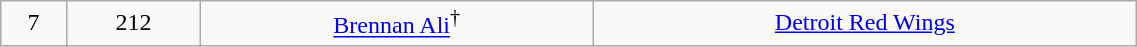<table class="wikitable" width="60%">
<tr align="center" bgcolor="">
<td>7</td>
<td>212</td>
<td><a href='#'>Brennan Ali</a><sup>†</sup></td>
<td><a href='#'>Detroit Red Wings</a></td>
</tr>
</table>
